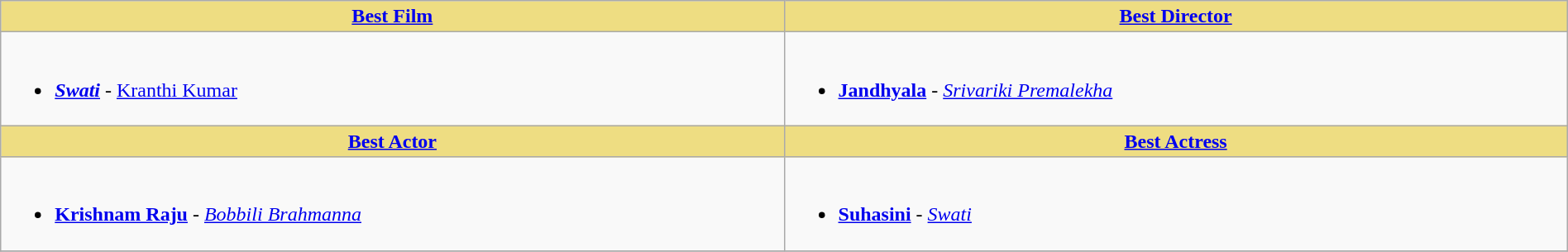<table class="wikitable" width=100% |>
<tr>
<th !  style="background:#eedd82; text-align:center; width:50%;"><a href='#'>Best Film</a></th>
<th !  style="background:#eedd82; text-align:center; width:50%;"><a href='#'>Best Director</a></th>
</tr>
<tr>
<td valign="top"><br><ul><li><strong><em><a href='#'>Swati</a></em></strong> - <a href='#'>Kranthi Kumar</a></li></ul></td>
<td valign="top"><br><ul><li><strong><a href='#'>Jandhyala</a></strong> - <em><a href='#'>Srivariki Premalekha</a></em></li></ul></td>
</tr>
<tr>
<th !  style="background:#eedd82; text-align:center; width:50%;"><a href='#'>Best Actor</a></th>
<th !  style="background:#eedd82; text-align:center; width:50%;"><a href='#'>Best Actress</a></th>
</tr>
<tr>
<td valign="top"><br><ul><li><strong><a href='#'>Krishnam Raju</a></strong> - <em><a href='#'>Bobbili Brahmanna</a></em></li></ul></td>
<td valign="top"><br><ul><li><strong><a href='#'>Suhasini</a></strong> - <em><a href='#'>Swati</a></em></li></ul></td>
</tr>
<tr>
</tr>
</table>
